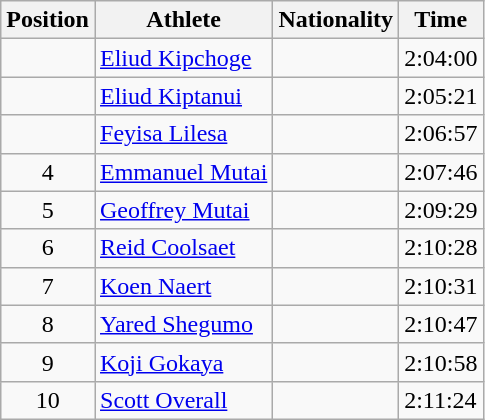<table class="wikitable sortable">
<tr>
<th>Position</th>
<th>Athlete</th>
<th>Nationality</th>
<th>Time</th>
</tr>
<tr>
<td align=center></td>
<td><a href='#'>Eliud Kipchoge</a></td>
<td></td>
<td>2:04:00 </td>
</tr>
<tr>
<td align=center></td>
<td><a href='#'>Eliud Kiptanui</a></td>
<td></td>
<td>2:05:21 </td>
</tr>
<tr>
<td align=center></td>
<td><a href='#'>Feyisa Lilesa</a></td>
<td></td>
<td>2:06:57</td>
</tr>
<tr>
<td align=center>4</td>
<td><a href='#'>Emmanuel Mutai</a></td>
<td></td>
<td>2:07:46</td>
</tr>
<tr>
<td align=center>5</td>
<td><a href='#'>Geoffrey Mutai</a></td>
<td></td>
<td>2:09:29</td>
</tr>
<tr>
<td align=center>6</td>
<td><a href='#'>Reid Coolsaet</a></td>
<td></td>
<td>2:10:28 </td>
</tr>
<tr>
<td align=center>7</td>
<td><a href='#'>Koen Naert</a></td>
<td></td>
<td>2:10:31 </td>
</tr>
<tr>
<td align=center>8</td>
<td><a href='#'>Yared Shegumo</a></td>
<td></td>
<td>2:10:47</td>
</tr>
<tr>
<td align=center>9</td>
<td><a href='#'>Koji Gokaya</a></td>
<td></td>
<td>2:10:58</td>
</tr>
<tr>
<td align=center>10</td>
<td><a href='#'>Scott Overall</a></td>
<td></td>
<td>2:11:24</td>
</tr>
</table>
